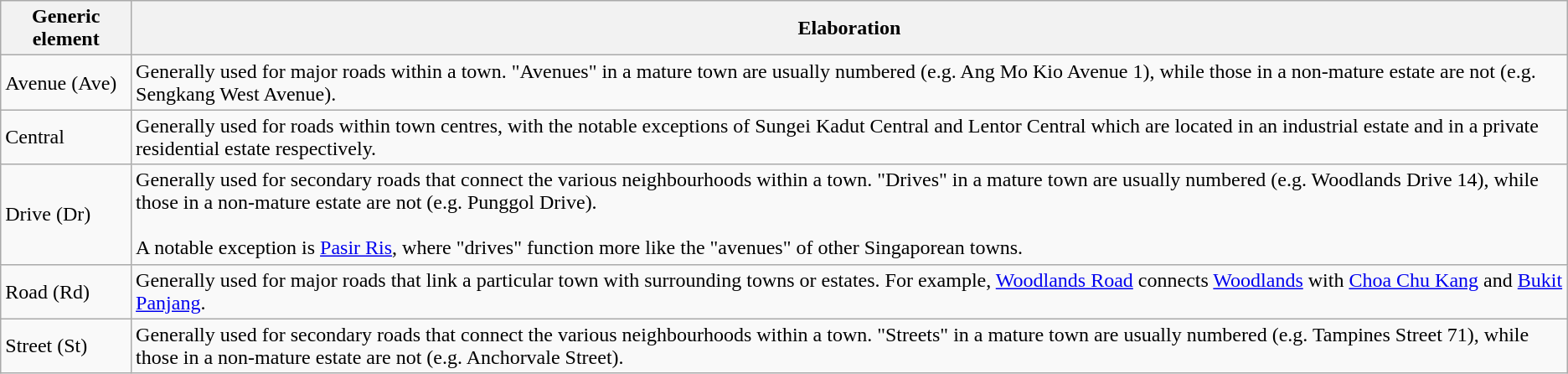<table class="wikitable">
<tr>
<th>Generic element</th>
<th>Elaboration</th>
</tr>
<tr>
<td>Avenue (Ave)</td>
<td>Generally used for major roads within a town. "Avenues" in a mature town are usually numbered (e.g. Ang Mo Kio Avenue 1), while those in a non-mature estate are not (e.g. Sengkang West Avenue).</td>
</tr>
<tr>
<td>Central</td>
<td>Generally used for roads within town centres, with the notable exceptions of Sungei Kadut Central and Lentor Central which are located in an industrial estate and in a private residential estate respectively.</td>
</tr>
<tr>
<td>Drive (Dr)</td>
<td>Generally used for secondary roads that connect the various neighbourhoods within a town. "Drives" in a mature town are usually numbered (e.g. Woodlands Drive 14), while those in a non-mature estate are not (e.g. Punggol Drive).<br><br>A notable exception is <a href='#'>Pasir Ris</a>, where "drives" function more like the "avenues" of other Singaporean towns.</td>
</tr>
<tr>
<td>Road (Rd)</td>
<td>Generally used for major roads that link a particular town with surrounding towns or estates. For example, <a href='#'>Woodlands Road</a> connects <a href='#'>Woodlands</a> with <a href='#'>Choa Chu Kang</a> and <a href='#'>Bukit Panjang</a>.</td>
</tr>
<tr>
<td>Street (St)</td>
<td>Generally used for secondary roads that connect the various neighbourhoods within a town. "Streets" in a mature town are usually numbered (e.g. Tampines Street 71), while those in a non-mature estate are not (e.g. Anchorvale Street).</td>
</tr>
</table>
